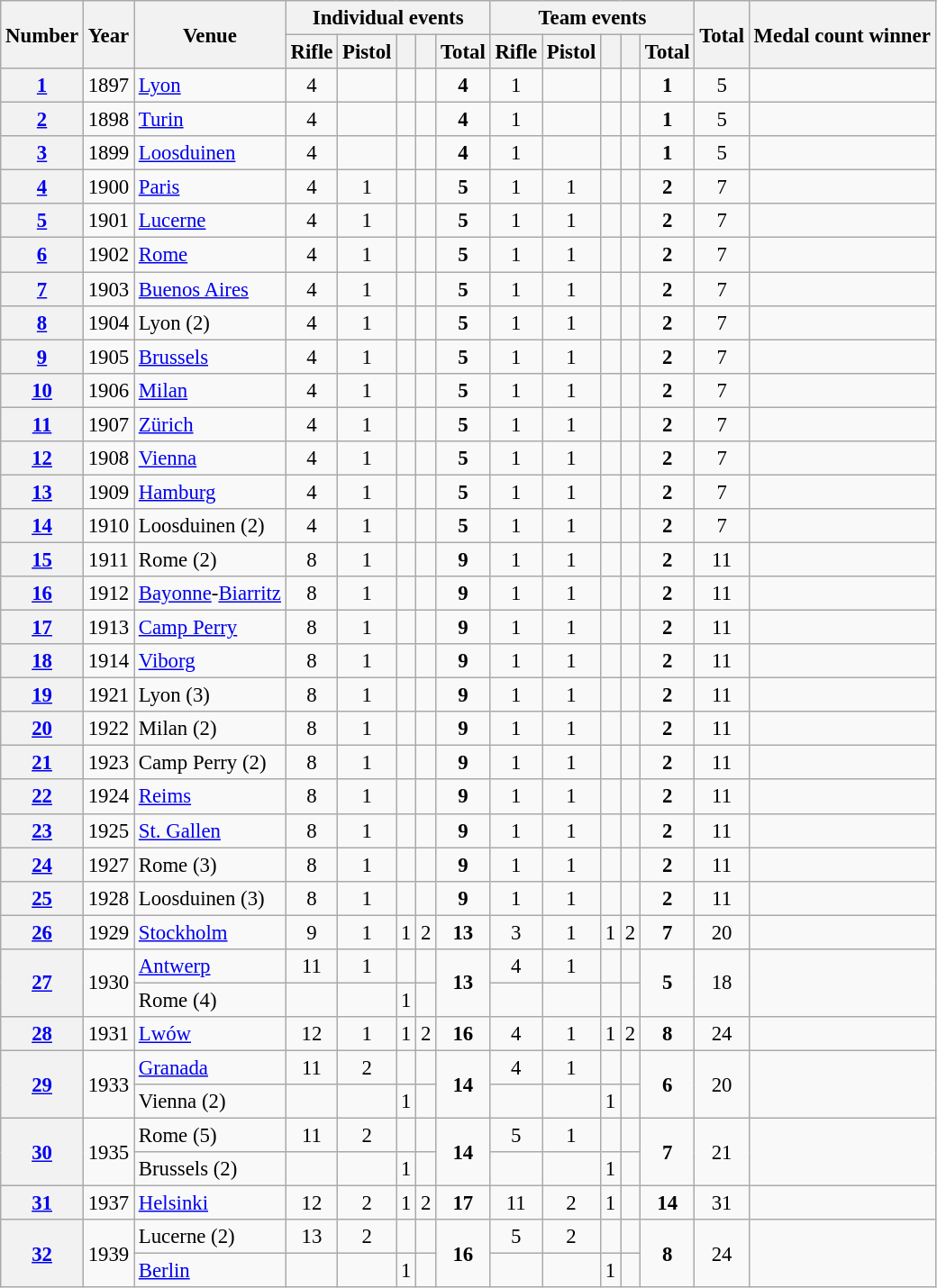<table class=wikitable style="font-size: 95%">
<tr>
<th rowspan=2>Number</th>
<th rowspan=2>Year</th>
<th rowspan=2>Venue</th>
<th colspan=5>Individual events</th>
<th colspan=5>Team events</th>
<th rowspan=2>Total</th>
<th rowspan=2>Medal count winner</th>
</tr>
<tr>
<th>Rifle</th>
<th>Pistol</th>
<th></th>
<th></th>
<th>Total</th>
<th>Rifle</th>
<th>Pistol</th>
<th></th>
<th></th>
<th>Total</th>
</tr>
<tr align=center>
<th><a href='#'>1</a></th>
<td>1897</td>
<td align=left> <a href='#'>Lyon</a></td>
<td>4</td>
<td></td>
<td></td>
<td></td>
<td><strong> 4</strong></td>
<td>1</td>
<td></td>
<td></td>
<td></td>
<td><strong> 1</strong></td>
<td>5</td>
<td align=left></td>
</tr>
<tr align=center>
<th><a href='#'>2</a></th>
<td>1898</td>
<td align=left> <a href='#'>Turin</a></td>
<td>4</td>
<td></td>
<td></td>
<td></td>
<td><strong> 4</strong></td>
<td>1</td>
<td></td>
<td></td>
<td></td>
<td><strong> 1</strong></td>
<td>5</td>
<td align=left></td>
</tr>
<tr align=center>
<th><a href='#'>3</a></th>
<td>1899</td>
<td align=left> <a href='#'>Loosduinen</a></td>
<td>4</td>
<td></td>
<td></td>
<td></td>
<td><strong> 4</strong></td>
<td>1</td>
<td></td>
<td></td>
<td></td>
<td><strong> 1</strong></td>
<td>5</td>
<td align=left></td>
</tr>
<tr align=center>
<th><a href='#'>4</a></th>
<td>1900</td>
<td align=left> <a href='#'>Paris</a></td>
<td>4</td>
<td>1</td>
<td></td>
<td></td>
<td><strong> 5</strong></td>
<td>1</td>
<td>1</td>
<td></td>
<td></td>
<td><strong> 2</strong></td>
<td>7</td>
<td align=left></td>
</tr>
<tr align=center>
<th><a href='#'>5</a></th>
<td>1901</td>
<td align=left> <a href='#'>Lucerne</a></td>
<td>4</td>
<td>1</td>
<td></td>
<td></td>
<td><strong> 5</strong></td>
<td>1</td>
<td>1</td>
<td></td>
<td></td>
<td><strong> 2</strong></td>
<td>7</td>
<td align=left></td>
</tr>
<tr align=center>
<th><a href='#'>6</a></th>
<td>1902</td>
<td align=left> <a href='#'>Rome</a></td>
<td>4</td>
<td>1</td>
<td></td>
<td></td>
<td><strong> 5</strong></td>
<td>1</td>
<td>1</td>
<td></td>
<td></td>
<td><strong> 2</strong></td>
<td>7</td>
<td align=left></td>
</tr>
<tr align=center>
<th><a href='#'>7</a></th>
<td>1903</td>
<td align=left> <a href='#'>Buenos Aires</a></td>
<td>4</td>
<td>1</td>
<td></td>
<td></td>
<td><strong> 5</strong></td>
<td>1</td>
<td>1</td>
<td></td>
<td></td>
<td><strong> 2</strong></td>
<td>7</td>
<td align=left></td>
</tr>
<tr align=center>
<th><a href='#'>8</a></th>
<td>1904</td>
<td align=left> Lyon (2)</td>
<td>4</td>
<td>1</td>
<td></td>
<td></td>
<td><strong> 5</strong></td>
<td>1</td>
<td>1</td>
<td></td>
<td></td>
<td><strong> 2</strong></td>
<td>7</td>
<td align=left></td>
</tr>
<tr align=center>
<th><a href='#'>9</a></th>
<td>1905</td>
<td align=left> <a href='#'>Brussels</a></td>
<td>4</td>
<td>1</td>
<td></td>
<td></td>
<td><strong> 5</strong></td>
<td>1</td>
<td>1</td>
<td></td>
<td></td>
<td><strong> 2</strong></td>
<td>7</td>
<td align=left></td>
</tr>
<tr align=center>
<th><a href='#'>10</a></th>
<td>1906</td>
<td align=left> <a href='#'>Milan</a></td>
<td>4</td>
<td>1</td>
<td></td>
<td></td>
<td><strong> 5</strong></td>
<td>1</td>
<td>1</td>
<td></td>
<td></td>
<td><strong> 2</strong></td>
<td>7</td>
<td align=left></td>
</tr>
<tr align=center>
<th><a href='#'>11</a></th>
<td>1907</td>
<td align=left> <a href='#'>Zürich</a></td>
<td>4</td>
<td>1</td>
<td></td>
<td></td>
<td><strong> 5</strong></td>
<td>1</td>
<td>1</td>
<td></td>
<td></td>
<td><strong> 2</strong></td>
<td>7</td>
<td align=left></td>
</tr>
<tr align=center>
<th><a href='#'>12</a></th>
<td>1908</td>
<td align=left> <a href='#'>Vienna</a></td>
<td>4</td>
<td>1</td>
<td></td>
<td></td>
<td><strong> 5</strong></td>
<td>1</td>
<td>1</td>
<td></td>
<td></td>
<td><strong> 2</strong></td>
<td>7</td>
<td align=left></td>
</tr>
<tr align=center>
<th><a href='#'>13</a></th>
<td>1909</td>
<td align=left> <a href='#'>Hamburg</a></td>
<td>4</td>
<td>1</td>
<td></td>
<td></td>
<td><strong> 5</strong></td>
<td>1</td>
<td>1</td>
<td></td>
<td></td>
<td><strong> 2</strong></td>
<td>7</td>
<td align=left></td>
</tr>
<tr align=center>
<th><a href='#'>14</a></th>
<td>1910</td>
<td align=left> Loosduinen (2)</td>
<td>4</td>
<td>1</td>
<td></td>
<td></td>
<td><strong> 5</strong></td>
<td>1</td>
<td>1</td>
<td></td>
<td></td>
<td><strong> 2</strong></td>
<td>7</td>
<td align=left></td>
</tr>
<tr align=center>
<th><a href='#'>15</a></th>
<td>1911</td>
<td align=left> Rome (2)</td>
<td>8</td>
<td>1</td>
<td></td>
<td></td>
<td><strong> 9</strong></td>
<td>1</td>
<td>1</td>
<td></td>
<td></td>
<td><strong> 2</strong></td>
<td>11</td>
<td align=left></td>
</tr>
<tr align=center>
<th><a href='#'>16</a></th>
<td>1912</td>
<td align=left> <a href='#'>Bayonne</a>-<a href='#'>Biarritz</a></td>
<td>8</td>
<td>1</td>
<td></td>
<td></td>
<td><strong> 9</strong></td>
<td>1</td>
<td>1</td>
<td></td>
<td></td>
<td><strong> 2</strong></td>
<td>11</td>
<td align=left></td>
</tr>
<tr align=center>
<th><a href='#'>17</a></th>
<td>1913</td>
<td align=left> <a href='#'>Camp Perry</a></td>
<td>8</td>
<td>1</td>
<td></td>
<td></td>
<td><strong> 9</strong></td>
<td>1</td>
<td>1</td>
<td></td>
<td></td>
<td><strong> 2</strong></td>
<td>11</td>
<td align=left></td>
</tr>
<tr align=center>
<th><a href='#'>18</a></th>
<td>1914</td>
<td align=left> <a href='#'>Viborg</a></td>
<td>8</td>
<td>1</td>
<td></td>
<td></td>
<td><strong> 9</strong></td>
<td>1</td>
<td>1</td>
<td></td>
<td></td>
<td><strong> 2</strong></td>
<td>11</td>
<td align=left></td>
</tr>
<tr align=center>
<th><a href='#'>19</a></th>
<td>1921</td>
<td align=left> Lyon (3)</td>
<td>8</td>
<td>1</td>
<td></td>
<td></td>
<td><strong> 9</strong></td>
<td>1</td>
<td>1</td>
<td></td>
<td></td>
<td><strong> 2</strong></td>
<td>11</td>
<td align=left></td>
</tr>
<tr align=center>
<th><a href='#'>20</a></th>
<td>1922</td>
<td align=left> Milan (2)</td>
<td>8</td>
<td>1</td>
<td></td>
<td></td>
<td><strong> 9</strong></td>
<td>1</td>
<td>1</td>
<td></td>
<td></td>
<td><strong> 2</strong></td>
<td>11</td>
<td align=left></td>
</tr>
<tr align=center>
<th><a href='#'>21</a></th>
<td>1923</td>
<td align=left> Camp Perry (2)</td>
<td>8</td>
<td>1</td>
<td></td>
<td></td>
<td><strong> 9</strong></td>
<td>1</td>
<td>1</td>
<td></td>
<td></td>
<td><strong> 2</strong></td>
<td>11</td>
<td align=left></td>
</tr>
<tr align=center>
<th><a href='#'>22</a></th>
<td>1924</td>
<td align=left> <a href='#'>Reims</a></td>
<td>8</td>
<td>1</td>
<td></td>
<td></td>
<td><strong> 9</strong></td>
<td>1</td>
<td>1</td>
<td></td>
<td></td>
<td><strong> 2</strong></td>
<td>11</td>
<td align=left></td>
</tr>
<tr align=center>
<th><a href='#'>23</a></th>
<td>1925</td>
<td align=left> <a href='#'>St. Gallen</a></td>
<td>8</td>
<td>1</td>
<td></td>
<td></td>
<td><strong> 9</strong></td>
<td>1</td>
<td>1</td>
<td></td>
<td></td>
<td><strong> 2</strong></td>
<td>11</td>
<td align=left></td>
</tr>
<tr align=center>
<th><a href='#'>24</a></th>
<td>1927</td>
<td align=left> Rome (3)</td>
<td>8</td>
<td>1</td>
<td></td>
<td></td>
<td><strong> 9</strong></td>
<td>1</td>
<td>1</td>
<td></td>
<td></td>
<td><strong> 2</strong></td>
<td>11</td>
<td align=left></td>
</tr>
<tr align=center>
<th><a href='#'>25</a></th>
<td>1928</td>
<td align=left> Loosduinen (3)</td>
<td>8</td>
<td>1</td>
<td></td>
<td></td>
<td><strong> 9</strong></td>
<td>1</td>
<td>1</td>
<td></td>
<td></td>
<td><strong> 2</strong></td>
<td>11</td>
<td align=left></td>
</tr>
<tr align=center>
<th><a href='#'>26</a></th>
<td>1929</td>
<td align=left> <a href='#'>Stockholm</a></td>
<td>9</td>
<td>1</td>
<td>1</td>
<td>2</td>
<td><strong>13</strong></td>
<td>3</td>
<td>1</td>
<td>1</td>
<td>2</td>
<td><strong> 7</strong></td>
<td>20</td>
<td align=left></td>
</tr>
<tr align=center>
<th rowspan=2><a href='#'>27</a></th>
<td rowspan=2>1930</td>
<td align=left> <a href='#'>Antwerp</a></td>
<td>11</td>
<td>1</td>
<td></td>
<td></td>
<td rowspan=2><strong>13</strong></td>
<td>4</td>
<td>1</td>
<td></td>
<td></td>
<td rowspan=2><strong>5</strong></td>
<td rowspan=2>18</td>
<td align=left rowspan=2></td>
</tr>
<tr align=center>
<td align=left> Rome (4)</td>
<td></td>
<td></td>
<td>1</td>
<td></td>
<td></td>
<td></td>
<td></td>
<td></td>
</tr>
<tr align=center>
<th><a href='#'>28</a></th>
<td>1931</td>
<td align=left> <a href='#'>Lwów</a></td>
<td>12</td>
<td>1</td>
<td>1</td>
<td>2</td>
<td><strong>16</strong></td>
<td>4</td>
<td>1</td>
<td>1</td>
<td>2</td>
<td><strong> 8</strong></td>
<td>24</td>
<td align=left></td>
</tr>
<tr align=center>
<th rowspan=2><a href='#'>29</a></th>
<td rowspan=2>1933</td>
<td align=left> <a href='#'>Granada</a></td>
<td>11</td>
<td>2</td>
<td></td>
<td></td>
<td rowspan=2><strong>14</strong></td>
<td>4</td>
<td>1</td>
<td></td>
<td></td>
<td rowspan=2><strong> 6</strong></td>
<td rowspan=2>20</td>
<td align=left rowspan=2></td>
</tr>
<tr align=center>
<td align=left> Vienna (2)</td>
<td></td>
<td></td>
<td>1</td>
<td></td>
<td></td>
<td></td>
<td>1</td>
<td></td>
</tr>
<tr align=center>
<th rowspan=2><a href='#'>30</a></th>
<td rowspan=2>1935</td>
<td align=left> Rome (5)</td>
<td>11</td>
<td>2</td>
<td></td>
<td></td>
<td rowspan=2><strong>14</strong></td>
<td>5</td>
<td>1</td>
<td></td>
<td></td>
<td rowspan=2><strong> 7</strong></td>
<td rowspan=2>21</td>
<td align=left rowspan=2></td>
</tr>
<tr align=center>
<td align=left> Brussels (2)</td>
<td></td>
<td></td>
<td>1</td>
<td></td>
<td></td>
<td></td>
<td>1</td>
<td></td>
</tr>
<tr align=center>
<th><a href='#'>31</a></th>
<td>1937</td>
<td align=left> <a href='#'>Helsinki</a></td>
<td>12</td>
<td>2</td>
<td>1</td>
<td>2</td>
<td><strong>17</strong></td>
<td>11</td>
<td>2</td>
<td>1</td>
<td></td>
<td><strong>14</strong></td>
<td>31</td>
<td align=left></td>
</tr>
<tr align=center>
<th rowspan=2><a href='#'>32</a></th>
<td rowspan=2>1939</td>
<td align=left> Lucerne (2)</td>
<td>13</td>
<td>2</td>
<td></td>
<td></td>
<td rowspan=2><strong>16</strong></td>
<td>5</td>
<td>2</td>
<td></td>
<td></td>
<td rowspan=2><strong> 8</strong></td>
<td rowspan=2>24</td>
<td align=left rowspan=2></td>
</tr>
<tr align=center>
<td align=left> <a href='#'>Berlin</a></td>
<td></td>
<td></td>
<td>1</td>
<td></td>
<td></td>
<td></td>
<td>1</td>
<td></td>
</tr>
</table>
